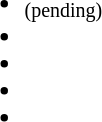<table>
<tr>
<td><br><ul><li> <sub>(pending)</sub></li><li></li><li></li><li></li><li></li></ul></td>
</tr>
</table>
